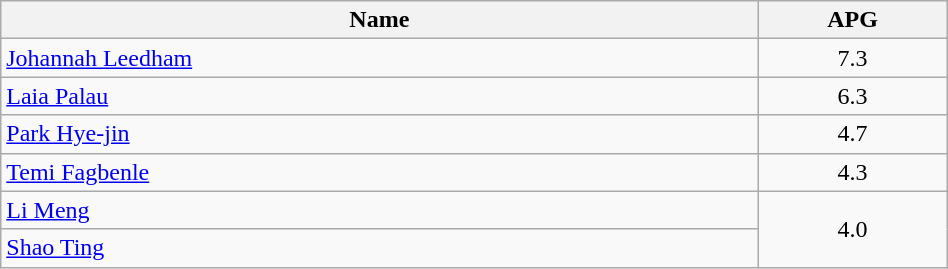<table class=wikitable width="50%">
<tr>
<th width="80%">Name</th>
<th width="20%">APG</th>
</tr>
<tr>
<td> <a href='#'>Johannah Leedham</a></td>
<td align=center>7.3</td>
</tr>
<tr>
<td> <a href='#'>Laia Palau</a></td>
<td align=center>6.3</td>
</tr>
<tr>
<td> <a href='#'>Park Hye-jin</a></td>
<td align=center>4.7</td>
</tr>
<tr>
<td> <a href='#'>Temi Fagbenle</a></td>
<td align=center>4.3</td>
</tr>
<tr>
<td> <a href='#'>Li Meng</a></td>
<td align=center rowspan=2>4.0</td>
</tr>
<tr>
<td> <a href='#'>Shao Ting</a></td>
</tr>
</table>
